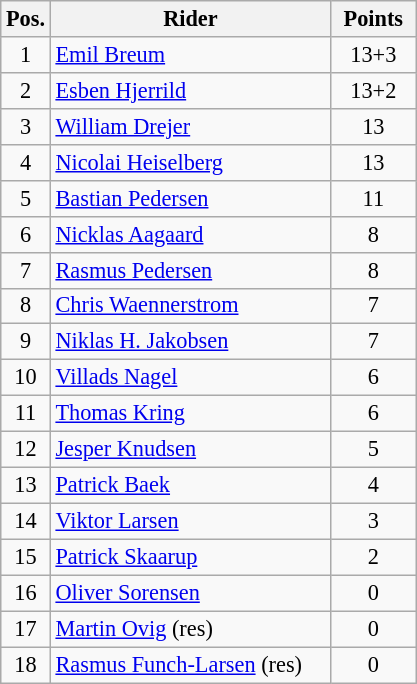<table class=wikitable style="font-size:93%;">
<tr>
<th width=25px>Pos.</th>
<th width=180px>Rider</th>
<th width=50px>Points</th>
</tr>
<tr align=center>
<td>1</td>
<td align=left><a href='#'>Emil Breum</a></td>
<td>13+3</td>
</tr>
<tr align=center>
<td>2</td>
<td align=left><a href='#'>Esben Hjerrild</a></td>
<td>13+2</td>
</tr>
<tr align=center>
<td>3</td>
<td align=left><a href='#'>William Drejer</a></td>
<td>13</td>
</tr>
<tr align=center>
<td>4</td>
<td align=left><a href='#'>Nicolai Heiselberg</a></td>
<td>13</td>
</tr>
<tr align=center>
<td>5</td>
<td align=left><a href='#'>Bastian Pedersen</a></td>
<td>11</td>
</tr>
<tr align=center>
<td>6</td>
<td align=left><a href='#'>Nicklas Aagaard</a></td>
<td>8</td>
</tr>
<tr align=center>
<td>7</td>
<td align=left><a href='#'>Rasmus Pedersen</a></td>
<td>8</td>
</tr>
<tr align=center>
<td>8</td>
<td align=left><a href='#'>Chris Waennerstrom</a></td>
<td>7</td>
</tr>
<tr align=center>
<td>9</td>
<td align=left><a href='#'>Niklas H. Jakobsen</a></td>
<td>7</td>
</tr>
<tr align=center>
<td>10</td>
<td align=left><a href='#'>Villads Nagel</a></td>
<td>6</td>
</tr>
<tr align=center>
<td>11</td>
<td align=left><a href='#'>Thomas Kring</a></td>
<td>6</td>
</tr>
<tr align=center>
<td>12</td>
<td align=left><a href='#'>Jesper Knudsen</a></td>
<td>5</td>
</tr>
<tr align=center>
<td>13</td>
<td align=left><a href='#'>Patrick Baek</a></td>
<td>4</td>
</tr>
<tr align=center>
<td>14</td>
<td align=left><a href='#'>Viktor Larsen</a></td>
<td>3</td>
</tr>
<tr align=center>
<td>15</td>
<td align=left><a href='#'>Patrick Skaarup</a></td>
<td>2</td>
</tr>
<tr align=center>
<td>16</td>
<td align=left><a href='#'>Oliver Sorensen</a></td>
<td>0</td>
</tr>
<tr align=center>
<td>17</td>
<td align=left><a href='#'>Martin Ovig</a> (res)</td>
<td>0</td>
</tr>
<tr align=center>
<td>18</td>
<td align=left><a href='#'>Rasmus Funch-Larsen</a> (res)</td>
<td>0</td>
</tr>
</table>
